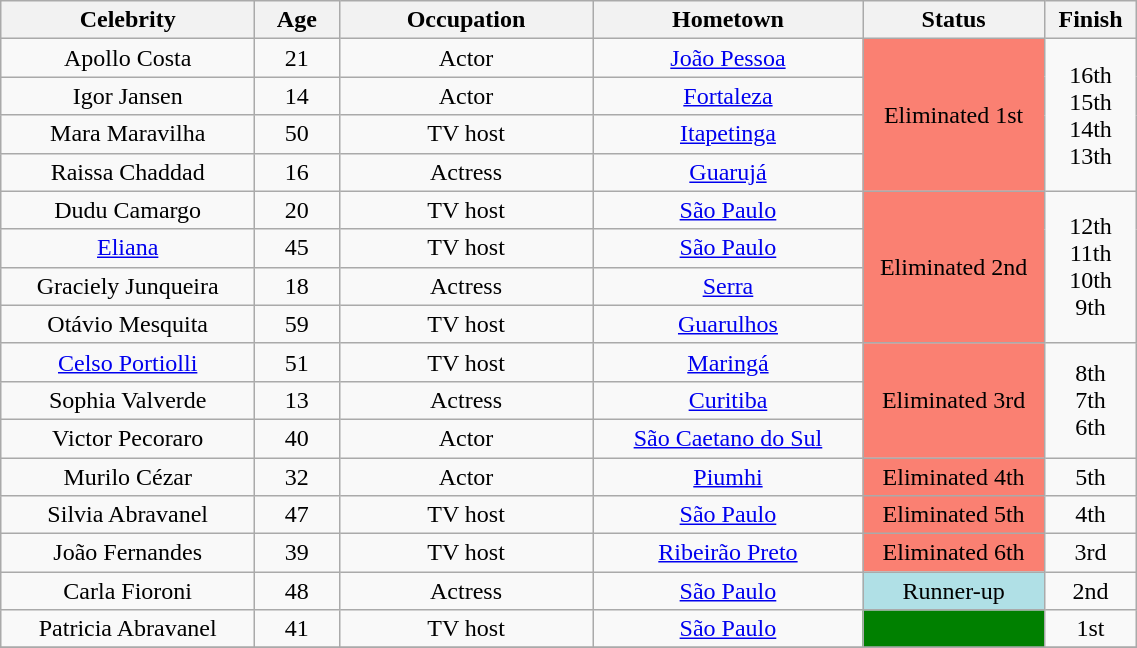<table class="wikitable" style="text-align:center; width:60%;">
<tr>
<th width=150>Celebrity</th>
<th width=045>Age</th>
<th width=150>Occupation</th>
<th width=160>Hometown</th>
<th width=105>Status</th>
<th width=050>Finish</th>
</tr>
<tr>
<td>Apollo Costa</td>
<td>21</td>
<td>Actor</td>
<td><a href='#'>João Pessoa</a></td>
<td rowspan=4 bgcolor=FA8072>Eliminated 1st</td>
<td rowspan=4>16th<br>15th<br>14th<br>13th</td>
</tr>
<tr>
<td>Igor Jansen</td>
<td>14</td>
<td>Actor</td>
<td><a href='#'>Fortaleza</a></td>
</tr>
<tr>
<td>Mara Maravilha</td>
<td>50</td>
<td>TV host</td>
<td><a href='#'>Itapetinga</a></td>
</tr>
<tr>
<td>Raissa Chaddad</td>
<td>16</td>
<td>Actress</td>
<td><a href='#'>Guarujá</a></td>
</tr>
<tr>
<td>Dudu Camargo</td>
<td>20</td>
<td>TV host</td>
<td><a href='#'>São Paulo</a></td>
<td rowspan=4 bgcolor=FA8072>Eliminated 2nd</td>
<td rowspan=4>12th<br>11th<br>10th<br>9th</td>
</tr>
<tr>
<td><a href='#'>Eliana</a></td>
<td>45</td>
<td>TV host</td>
<td><a href='#'>São Paulo</a></td>
</tr>
<tr>
<td>Graciely Junqueira</td>
<td>18</td>
<td>Actress</td>
<td><a href='#'>Serra</a></td>
</tr>
<tr>
<td>Otávio Mesquita</td>
<td>59</td>
<td>TV host</td>
<td><a href='#'>Guarulhos</a></td>
</tr>
<tr>
<td><a href='#'>Celso Portiolli</a></td>
<td>51</td>
<td>TV host</td>
<td><a href='#'>Maringá</a></td>
<td rowspan=3 bgcolor=FA8072>Eliminated 3rd</td>
<td rowspan=3>8th<br>7th<br>6th</td>
</tr>
<tr>
<td>Sophia Valverde</td>
<td>13</td>
<td>Actress</td>
<td><a href='#'>Curitiba</a></td>
</tr>
<tr>
<td>Victor Pecoraro</td>
<td>40</td>
<td>Actor</td>
<td><a href='#'>São Caetano do Sul</a></td>
</tr>
<tr>
<td>Murilo Cézar</td>
<td>32</td>
<td>Actor</td>
<td><a href='#'>Piumhi</a></td>
<td bgcolor=FA8072>Eliminated 4th</td>
<td>5th</td>
</tr>
<tr>
<td>Silvia Abravanel</td>
<td>47</td>
<td>TV host</td>
<td><a href='#'>São Paulo</a></td>
<td bgcolor=FA8072>Eliminated 5th</td>
<td>4th</td>
</tr>
<tr>
<td>João Fernandes</td>
<td>39</td>
<td>TV host</td>
<td><a href='#'>Ribeirão Preto</a></td>
<td bgcolor=FA8072>Eliminated 6th</td>
<td>3rd</td>
</tr>
<tr>
<td>Carla Fioroni</td>
<td>48</td>
<td>Actress</td>
<td><a href='#'>São Paulo</a></td>
<td bgcolor=B0E0E6>Runner-up</td>
<td>2nd</td>
</tr>
<tr>
<td>Patricia Abravanel</td>
<td>41</td>
<td>TV host</td>
<td><a href='#'>São Paulo</a></td>
<td bgcolor=008000></td>
<td>1st</td>
</tr>
<tr>
</tr>
</table>
